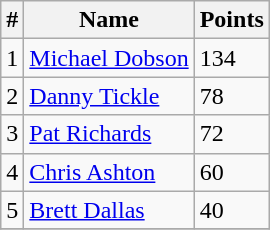<table class="wikitable" style="text-align:left;">
<tr>
<th>#</th>
<th>Name</th>
<th>Points</th>
</tr>
<tr>
<td>1</td>
<td><a href='#'>Michael Dobson</a></td>
<td>134</td>
</tr>
<tr>
<td>2</td>
<td><a href='#'>Danny Tickle</a></td>
<td>78</td>
</tr>
<tr>
<td>3</td>
<td><a href='#'>Pat Richards</a></td>
<td>72</td>
</tr>
<tr>
<td>4</td>
<td><a href='#'>Chris Ashton</a></td>
<td>60</td>
</tr>
<tr>
<td>5</td>
<td><a href='#'>Brett Dallas</a></td>
<td>40</td>
</tr>
<tr>
</tr>
</table>
